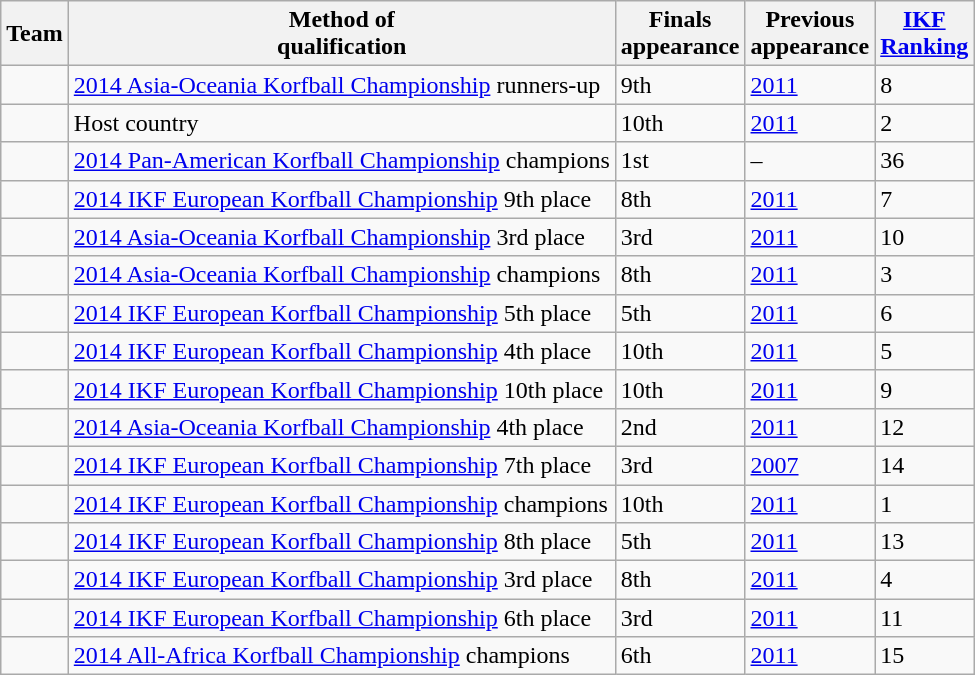<table class="wikitable sortable" style="text-align: left;">
<tr>
<th>Team</th>
<th>Method of<br>qualification</th>
<th>Finals<br>appearance</th>
<th>Previous<br>appearance</th>
<th><a href='#'>IKF<br>Ranking</a></th>
</tr>
<tr>
<td></td>
<td><a href='#'>2014 Asia-Oceania Korfball Championship</a> runners-up</td>
<td data-sort-value="9">9th</td>
<td data-sort-value="2011"><a href='#'>2011</a></td>
<td data-sort-value="9">8</td>
</tr>
<tr>
<td></td>
<td>Host country</td>
<td data-sort-value="10">10th</td>
<td data-sort-value="2011"><a href='#'>2011</a></td>
<td data-sort-value="2">2</td>
</tr>
<tr>
<td></td>
<td><a href='#'>2014 Pan-American Korfball Championship</a> champions</td>
<td data-sort-value="1">1st</td>
<td data-sort-value="2015">–</td>
<td data-sort-value="36">36</td>
</tr>
<tr>
<td></td>
<td><a href='#'>2014 IKF European Korfball Championship</a> 9th place</td>
<td data-sort-value="8">8th</td>
<td data-sort-value="2011"><a href='#'>2011</a></td>
<td data-sort-value="7">7</td>
</tr>
<tr>
<td></td>
<td><a href='#'>2014 Asia-Oceania Korfball Championship</a> 3rd place</td>
<td data-sort-value="3">3rd</td>
<td data-sort-value="2011"><a href='#'>2011</a></td>
<td data-sort-value="10">10</td>
</tr>
<tr>
<td></td>
<td><a href='#'>2014 Asia-Oceania Korfball Championship</a> champions</td>
<td data-sort-value="8">8th</td>
<td data-sort-value="2011"><a href='#'>2011</a></td>
<td data-sort-value="3">3</td>
</tr>
<tr>
<td></td>
<td><a href='#'>2014 IKF European Korfball Championship</a> 5th place</td>
<td data-sort-value="5">5th</td>
<td data-sort-value="2011"><a href='#'>2011</a></td>
<td data-sort-value="6">6</td>
</tr>
<tr>
<td></td>
<td><a href='#'>2014 IKF European Korfball Championship</a> 4th place</td>
<td data-sort-value="10">10th</td>
<td data-sort-value="2011"><a href='#'>2011</a></td>
<td data-sort-value="5">5</td>
</tr>
<tr>
<td></td>
<td><a href='#'>2014 IKF European Korfball Championship</a> 10th place</td>
<td data-sort-value="10">10th</td>
<td data-sort-value="2011"><a href='#'>2011</a></td>
<td data-sort-value="9">9</td>
</tr>
<tr>
<td></td>
<td><a href='#'>2014 Asia-Oceania Korfball Championship</a> 4th place</td>
<td data-sort-value="2">2nd</td>
<td data-sort-value="2011"><a href='#'>2011</a></td>
<td data-sort-value="12">12</td>
</tr>
<tr>
<td></td>
<td><a href='#'>2014 IKF European Korfball Championship</a> 7th place</td>
<td data-sort-value="3">3rd</td>
<td data-sort-value="2007"><a href='#'>2007</a></td>
<td data-sort-value="14">14</td>
</tr>
<tr>
<td></td>
<td><a href='#'>2014 IKF European Korfball Championship</a> champions</td>
<td data-sort-value="10">10th</td>
<td data-sort-value="2011"><a href='#'>2011</a></td>
<td data-sort-value="1">1</td>
</tr>
<tr>
<td></td>
<td><a href='#'>2014 IKF European Korfball Championship</a> 8th place</td>
<td data-sort-value="5">5th</td>
<td data-sort-value="2011"><a href='#'>2011</a></td>
<td data-sort-value="13">13</td>
</tr>
<tr>
<td></td>
<td><a href='#'>2014 IKF European Korfball Championship</a> 3rd place</td>
<td data-sort-value="8">8th</td>
<td data-sort-value="2011"><a href='#'>2011</a></td>
<td data-sort-value="4">4</td>
</tr>
<tr>
<td></td>
<td><a href='#'>2014 IKF European Korfball Championship</a> 6th place</td>
<td data-sort-value="3">3rd</td>
<td data-sort-value="2011"><a href='#'>2011</a></td>
<td data-sort-value="11">11</td>
</tr>
<tr>
<td></td>
<td><a href='#'>2014 All-Africa Korfball Championship</a> champions</td>
<td data-sort-value="6">6th</td>
<td data-sort-value="2011"><a href='#'>2011</a></td>
<td data-sort-value="15">15</td>
</tr>
</table>
